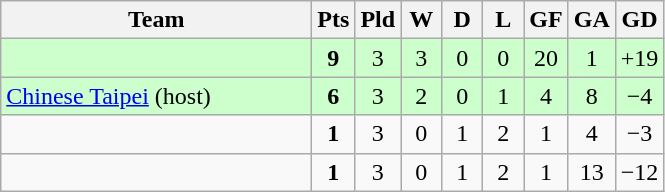<table class=wikitable style="text-align:center">
<tr>
<th width=200>Team</th>
<th width=20>Pts</th>
<th width=20>Pld</th>
<th width=20>W</th>
<th width=20>D</th>
<th width=20>L</th>
<th width=20>GF</th>
<th width=20>GA</th>
<th width=20>GD</th>
</tr>
<tr style="background:#ccffcc">
<td align=left></td>
<td><strong>9</strong></td>
<td>3</td>
<td>3</td>
<td>0</td>
<td>0</td>
<td>20</td>
<td>1</td>
<td>+19</td>
</tr>
<tr style="background:#ccffcc">
<td align=left> <a href='#'>Chinese Taipei</a> (host)</td>
<td><strong>6</strong></td>
<td>3</td>
<td>2</td>
<td>0</td>
<td>1</td>
<td>4</td>
<td>8</td>
<td>−4</td>
</tr>
<tr>
<td align=left></td>
<td><strong>1</strong></td>
<td>3</td>
<td>0</td>
<td>1</td>
<td>2</td>
<td>1</td>
<td>4</td>
<td>−3</td>
</tr>
<tr>
<td align=left></td>
<td><strong>1</strong></td>
<td>3</td>
<td>0</td>
<td>1</td>
<td>2</td>
<td>1</td>
<td>13</td>
<td>−12</td>
</tr>
</table>
